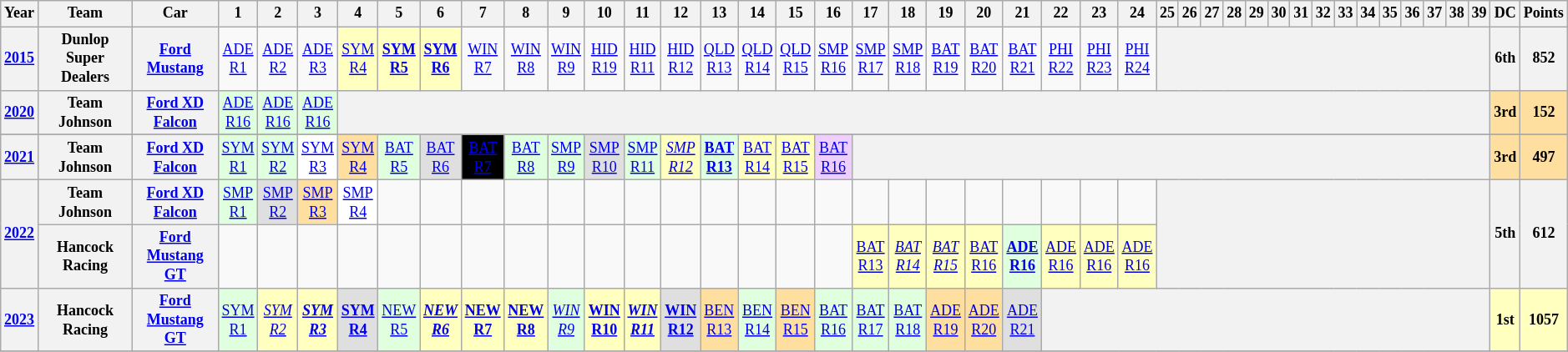<table class="wikitable" style="text-align:center; font-size:75%">
<tr>
<th>Year</th>
<th>Team</th>
<th>Car</th>
<th>1</th>
<th>2</th>
<th>3</th>
<th>4</th>
<th>5</th>
<th>6</th>
<th>7</th>
<th>8</th>
<th>9</th>
<th>10</th>
<th>11</th>
<th>12</th>
<th>13</th>
<th>14</th>
<th>15</th>
<th>16</th>
<th>17</th>
<th>18</th>
<th>19</th>
<th>20</th>
<th>21</th>
<th>22</th>
<th>23</th>
<th>24</th>
<th>25</th>
<th>26</th>
<th>27</th>
<th>28</th>
<th>29</th>
<th>30</th>
<th>31</th>
<th>32</th>
<th>33</th>
<th>34</th>
<th>35</th>
<th>36</th>
<th>37</th>
<th>38</th>
<th>39</th>
<th>DC</th>
<th>Points</th>
</tr>
<tr>
<th><a href='#'>2015</a></th>
<th>Dunlop Super Dealers</th>
<th><a href='#'>Ford Mustang</a></th>
<td style="background:#;"><a href='#'>ADE<br>R1</a><br></td>
<td style="background:#;"><a href='#'>ADE<br>R2</a><br></td>
<td style="background:#;"><a href='#'>ADE<br>R3</a><br></td>
<td style="background:#ffffbf;"><a href='#'>SYM<br>R4</a><br></td>
<td style="background:#ffffbf;"><strong><a href='#'>SYM<br>R5</a><br></strong></td>
<td style="background:#ffffbf;"><strong><a href='#'>SYM<br>R6</a><br></strong></td>
<td style="background:#;"><a href='#'>WIN<br>R7</a><br></td>
<td style="background:#;"><a href='#'>WIN<br>R8</a><br></td>
<td style="background:#;"><a href='#'>WIN<br>R9</a><br></td>
<td style="background:#;"><a href='#'>HID<br>R19</a><br></td>
<td style="background:#;"><a href='#'>HID<br>R11</a><br></td>
<td style="background:#;"><a href='#'>HID<br>R12</a><br></td>
<td style="background:#;"><a href='#'>QLD<br>R13</a><br></td>
<td style="background:#;"><a href='#'>QLD<br>R14</a><br></td>
<td style="background:#;"><a href='#'>QLD<br>R15</a><br></td>
<td style="background:#;"><a href='#'>SMP<br>R16</a><br></td>
<td style="background:#;"><a href='#'>SMP<br>R17</a><br></td>
<td style="background:#;"><a href='#'>SMP<br>R18</a><br></td>
<td style="background:#;"><a href='#'>BAT<br>R19</a><br></td>
<td style="background:#;"><a href='#'>BAT<br>R20</a><br></td>
<td style="background:#;"><a href='#'>BAT<br>R21</a><br></td>
<td style="background:#;"><a href='#'>PHI<br>R22</a><br></td>
<td style="background:#;"><a href='#'>PHI<br>R23</a><br></td>
<td style="background:#;"><a href='#'>PHI<br>R24</a><br></td>
<th colspan=15></th>
<th>6th</th>
<th>852</th>
</tr>
<tr>
<th><a href='#'>2020</a></th>
<th>Team Johnson</th>
<th><a href='#'>Ford XD Falcon</a></th>
<td style="background:#dfffdf;"><a href='#'>ADE<br>R16</a><br></td>
<td style="background:#dfffdf;"><a href='#'>ADE<br>R16</a><br></td>
<td style="background:#dfffdf;"><a href='#'>ADE<br>R16</a><br></td>
<th colspan=36></th>
<th style="background:#ffdf9f;">3rd</th>
<th style="background:#ffdf9f;">152</th>
</tr>
<tr>
</tr>
<tr>
<th><a href='#'>2021</a></th>
<th>Team Johnson</th>
<th><a href='#'>Ford XD Falcon</a></th>
<td style="background:#dfffdf;"><a href='#'>SYM<br>R1</a><br></td>
<td style="background:#dfffdf;"><a href='#'>SYM<br>R2</a><br></td>
<td style="background:#ffffff;"><a href='#'>SYM<br>R3</a><br></td>
<td style="background:#ffdf9f;"><a href='#'>SYM<br>R4</a><br></td>
<td style="background:#dfffdf;"><a href='#'>BAT<br>R5</a><br></td>
<td style="background:#dfdfdf;"><a href='#'>BAT<br>R6</a><br></td>
<td style="background:#000000; color:white;"><a href='#'>BAT<br>R7</a><br></td>
<td style="background:#dfffdf;"><a href='#'>BAT<br>R8</a><br></td>
<td style="background:#dfffdf;"><a href='#'>SMP<br>R9</a><br></td>
<td style="background:#dfdfdf;"><a href='#'>SMP<br>R10</a><br></td>
<td style="background:#dfffdf;"><a href='#'>SMP<br>R11</a><br></td>
<td style="background:#ffffbf;"><em><a href='#'>SMP<br>R12</a><br></em></td>
<td style="background:#dfffdf;"><strong><a href='#'>BAT<br>R13</a><br></strong></td>
<td style="background:#ffffbf;"><a href='#'>BAT<br>R14</a><br></td>
<td style="background:#ffffbf;"><a href='#'>BAT<br>R15</a><br></td>
<td style="background:#efcfff;"><a href='#'>BAT<br>R16</a><br></td>
<th colspan=23></th>
<th style="background:#ffdf9f;">3rd</th>
<th style="background:#ffdf9f;">497</th>
</tr>
<tr>
<th rowspan=2><a href='#'>2022</a></th>
<th>Team Johnson</th>
<th><a href='#'>Ford XD Falcon</a></th>
<td style="background:#dfffdf;"><a href='#'>SMP<br>R1</a><br></td>
<td style="background:#dfdfdf;"><a href='#'>SMP<br>R2</a><br></td>
<td style="background:#ffdf9f;"><a href='#'>SMP<br>R3</a><br></td>
<td style="background:#ffffff;"><a href='#'>SMP<br>R4</a><br></td>
<td></td>
<td></td>
<td></td>
<td></td>
<td></td>
<td></td>
<td></td>
<td></td>
<td></td>
<td></td>
<td></td>
<td></td>
<td></td>
<td></td>
<td></td>
<td></td>
<td></td>
<td></td>
<td></td>
<td></td>
<th rowspan=2 colspan=15></th>
<th rowspan=2>5th</th>
<th rowspan=2>612</th>
</tr>
<tr>
<th>Hancock Racing</th>
<th><a href='#'>Ford Mustang GT</a></th>
<td></td>
<td></td>
<td></td>
<td></td>
<td></td>
<td></td>
<td></td>
<td></td>
<td></td>
<td></td>
<td></td>
<td></td>
<td></td>
<td></td>
<td></td>
<td></td>
<td style="background:#ffffbf;"><a href='#'>BAT<br>R13</a><br></td>
<td style="background:#ffffbf;"><em><a href='#'>BAT<br>R14</a><br></em></td>
<td style="background:#ffffbf;"><em><a href='#'>BAT<br>R15</a><br></em></td>
<td style="background:#ffffbf;"><a href='#'>BAT<br>R16</a><br></td>
<td style="background:#dfffdf;"><strong><a href='#'>ADE<br>R16</a><br></strong></td>
<td style="background:#ffffbf;"><a href='#'>ADE<br>R16</a><br></td>
<td style="background:#ffffbf;"><a href='#'>ADE<br>R16</a><br></td>
<td style="background:#ffffbf;"><a href='#'>ADE<br>R16</a><br></td>
</tr>
<tr>
<th><a href='#'>2023</a></th>
<th>Hancock Racing</th>
<th><a href='#'>Ford Mustang GT</a></th>
<td style="background:#dfffdf;"><a href='#'>SYM<br>R1</a><br></td>
<td style="background:#ffffbf;"><em><a href='#'>SYM<br>R2</a><br></em></td>
<td style="background:#ffffbf;"><strong><em><a href='#'>SYM<br>R3</a><br></em></strong></td>
<td style="background:#dfdfdf;"><strong><a href='#'>SYM<br>R4</a><br></strong></td>
<td style="background:#dfffdf;"><a href='#'>NEW<br>R5</a><br></td>
<td style="background:#ffffbf;"><strong><em><a href='#'>NEW<br>R6</a><br></em></strong></td>
<td style="background:#ffffbf;"><strong><a href='#'>NEW<br>R7</a><br></strong></td>
<td style="background:#ffffbf;"><strong><a href='#'>NEW<br>R8</a><br></strong></td>
<td style="background:#dfffdf;"><em><a href='#'>WIN<br>R9</a><br></em></td>
<td style="background:#ffffbf;"><strong><a href='#'>WIN<br>R10</a><br></strong></td>
<td style="background:#ffffbf;"><strong><em><a href='#'>WIN<br>R11</a><br></em></strong></td>
<td style="background:#dfdfdf;"><strong><a href='#'>WIN<br>R12</a><br></strong></td>
<td style="background:#ffdf9f;"><a href='#'>BEN<br>R13</a><br></td>
<td style="background:#dfffdf;"><a href='#'>BEN<br>R14</a><br></td>
<td style="background:#ffdf9f;"><a href='#'>BEN<br>R15</a><br></td>
<td style="background:#dfffdf;"><a href='#'>BAT<br>R16</a><br></td>
<td style="background:#dfffdf;"><a href='#'>BAT<br>R17</a><br></td>
<td style="background:#dfffdf;"><a href='#'>BAT<br>R18</a><br></td>
<td style="background:#ffdf9f;"><a href='#'>ADE<br>R19</a><br></td>
<td style="background:#ffdf9f;"><a href='#'>ADE<br>R20</a><br></td>
<td style="background:#dfdfdf;"><a href='#'>ADE<br>R21</a><br></td>
<th colspan=18></th>
<th style="background:#ffffbf;">1st</th>
<th style="background:#ffffbf;">1057</th>
</tr>
<tr>
</tr>
</table>
